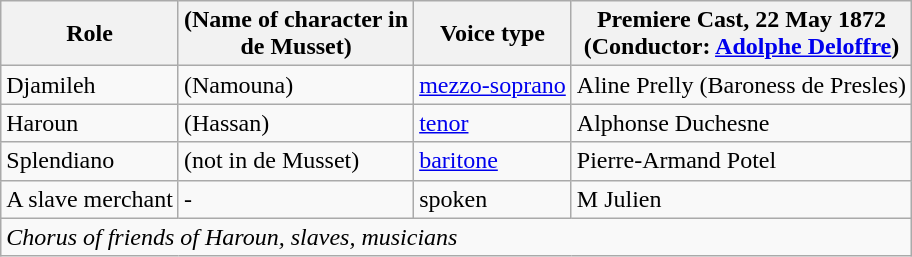<table class="wikitable">
<tr>
<th>Role</th>
<th>(Name of character in<br> de Musset)</th>
<th>Voice type</th>
<th>Premiere Cast, 22 May 1872<br>(Conductor: <a href='#'>Adolphe Deloffre</a>)</th>
</tr>
<tr>
<td>Djamileh</td>
<td>(Namouna)</td>
<td><a href='#'>mezzo-soprano</a></td>
<td>Aline Prelly (Baroness de Presles)</td>
</tr>
<tr>
<td>Haroun</td>
<td>(Hassan)</td>
<td><a href='#'>tenor</a></td>
<td>Alphonse Duchesne</td>
</tr>
<tr>
<td>Splendiano</td>
<td>(not in de Musset)</td>
<td><a href='#'>baritone</a></td>
<td>Pierre-Armand Potel</td>
</tr>
<tr>
<td>A slave merchant</td>
<td>-</td>
<td>spoken</td>
<td>M Julien</td>
</tr>
<tr>
<td colspan="4"><em>Chorus of friends of Haroun, slaves, musicians</em></td>
</tr>
</table>
